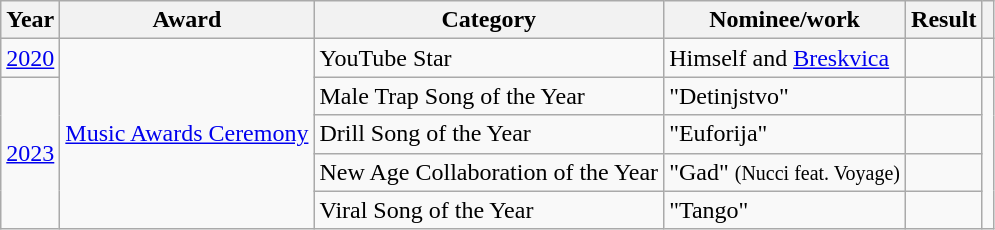<table class="wikitable">
<tr>
<th>Year</th>
<th>Award</th>
<th>Category</th>
<th>Nominee/work</th>
<th>Result</th>
<th></th>
</tr>
<tr>
<td><a href='#'>2020</a></td>
<td rowspan="5"><a href='#'>Music Awards Ceremony</a></td>
<td>YouTube Star</td>
<td>Himself and <a href='#'>Breskvica</a></td>
<td></td>
<td></td>
</tr>
<tr>
<td rowspan="4"><a href='#'>2023</a></td>
<td>Male Trap Song of the Year</td>
<td>"Detinjstvo"</td>
<td></td>
<td rowspan="4"></td>
</tr>
<tr>
<td>Drill Song of the Year</td>
<td>"Euforija"</td>
<td></td>
</tr>
<tr>
<td>New Age Collaboration of the Year</td>
<td>"Gad" <small>(Nucci feat. Voyage)</small></td>
<td></td>
</tr>
<tr>
<td>Viral Song of the Year</td>
<td>"Tango"</td>
<td></td>
</tr>
</table>
